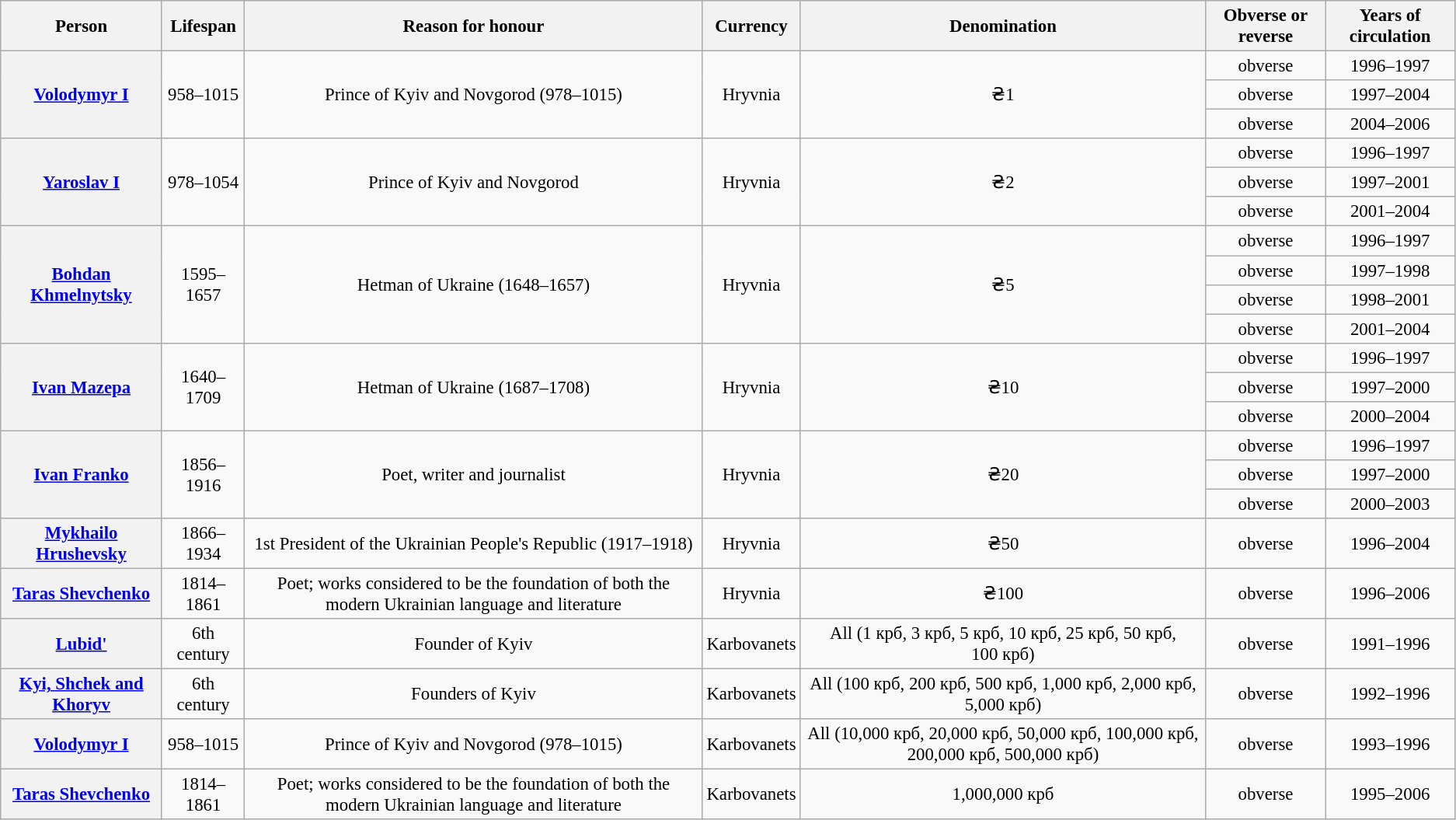<table class="wikitable" style="font-size:95%; text-align:center;">
<tr>
<th>Person</th>
<th>Lifespan</th>
<th>Reason for honour</th>
<th>Currency</th>
<th>Denomination</th>
<th>Obverse or reverse</th>
<th>Years of circulation</th>
</tr>
<tr>
<th rowspan="3"><a href='#'>Volodymyr I</a></th>
<td rowspan="3">958–1015</td>
<td rowspan="3">Prince of Kyiv and Novgorod (978–1015)</td>
<td rowspan="3">Hryvnia</td>
<td rowspan="3">₴1</td>
<td>obverse</td>
<td>1996–1997</td>
</tr>
<tr>
<td>obverse</td>
<td>1997–2004</td>
</tr>
<tr>
<td>obverse</td>
<td>2004–2006</td>
</tr>
<tr>
<th rowspan="3"><a href='#'>Yaroslav I</a></th>
<td rowspan="3">978–1054</td>
<td rowspan="3">Prince of Kyiv and Novgorod</td>
<td rowspan="3">Hryvnia</td>
<td rowspan="3">₴2</td>
<td>obverse</td>
<td>1996–1997</td>
</tr>
<tr>
<td>obverse</td>
<td>1997–2001</td>
</tr>
<tr>
<td>obverse</td>
<td>2001–2004</td>
</tr>
<tr>
<th rowspan="4"><a href='#'>Bohdan Khmelnytsky</a></th>
<td rowspan="4">1595–1657</td>
<td rowspan="4">Hetman of Ukraine (1648–1657)</td>
<td rowspan="4">Hryvnia</td>
<td rowspan="4">₴5</td>
<td>obverse</td>
<td>1996–1997</td>
</tr>
<tr>
<td>obverse</td>
<td>1997–1998</td>
</tr>
<tr>
<td>obverse</td>
<td>1998–2001</td>
</tr>
<tr>
<td>obverse</td>
<td>2001–2004</td>
</tr>
<tr>
<th rowspan="3"><a href='#'>Ivan Mazepa</a></th>
<td rowspan="3">1640–1709</td>
<td rowspan="3">Hetman of Ukraine (1687–1708)</td>
<td rowspan="3">Hryvnia</td>
<td rowspan="3">₴10</td>
<td>obverse</td>
<td>1996–1997</td>
</tr>
<tr>
<td>obverse</td>
<td>1997–2000</td>
</tr>
<tr>
<td>obverse</td>
<td>2000–2004</td>
</tr>
<tr>
<th rowspan="3"><a href='#'>Ivan Franko</a></th>
<td rowspan="3">1856–1916</td>
<td rowspan="3">Poet, writer and journalist</td>
<td rowspan="3">Hryvnia</td>
<td rowspan="3">₴20</td>
<td>obverse</td>
<td>1996–1997</td>
</tr>
<tr>
<td>obverse</td>
<td>1997–2000</td>
</tr>
<tr>
<td>obverse</td>
<td>2000–2003</td>
</tr>
<tr>
<th><a href='#'>Mykhailo Hrushevsky</a></th>
<td>1866–1934</td>
<td>1st President of the Ukrainian People's Republic (1917–1918)</td>
<td>Hryvnia</td>
<td>₴50</td>
<td>obverse</td>
<td>1996–2004</td>
</tr>
<tr>
<th><a href='#'>Taras Shevchenko</a></th>
<td>1814–1861</td>
<td>Poet; works considered to be the foundation of both the modern Ukrainian language and literature</td>
<td>Hryvnia</td>
<td>₴100</td>
<td>obverse</td>
<td>1996–2006</td>
</tr>
<tr>
<th><a href='#'>Lubid'</a></th>
<td>6th century</td>
<td>Founder of Kyiv</td>
<td>Karbovanets</td>
<td>All (1 крб, 3 крб, 5 крб, 10 крб, 25 крб, 50 крб, 100 крб)</td>
<td>obverse</td>
<td>1991–1996</td>
</tr>
<tr>
<th><a href='#'>Kyi, Shchek and Khoryv</a></th>
<td>6th century</td>
<td>Founders of Kyiv</td>
<td>Karbovanets</td>
<td>All (100 крб, 200 крб, 500 крб, 1,000 крб, 2,000 крб, 5,000 крб)</td>
<td>obverse</td>
<td>1992–1996</td>
</tr>
<tr>
<th><a href='#'>Volodymyr I</a></th>
<td>958–1015</td>
<td>Prince of Kyiv and Novgorod (978–1015)</td>
<td>Karbovanets</td>
<td>All (10,000 крб, 20,000 крб, 50,000 крб, 100,000 крб, 200,000 крб, 500,000 крб)</td>
<td>obverse</td>
<td>1993–1996</td>
</tr>
<tr>
<th><a href='#'>Taras Shevchenko</a></th>
<td>1814–1861</td>
<td>Poet; works considered to be the foundation of both the modern Ukrainian language and literature</td>
<td>Karbovanets</td>
<td>1,000,000 крб</td>
<td>obverse</td>
<td>1995–2006</td>
</tr>
</table>
